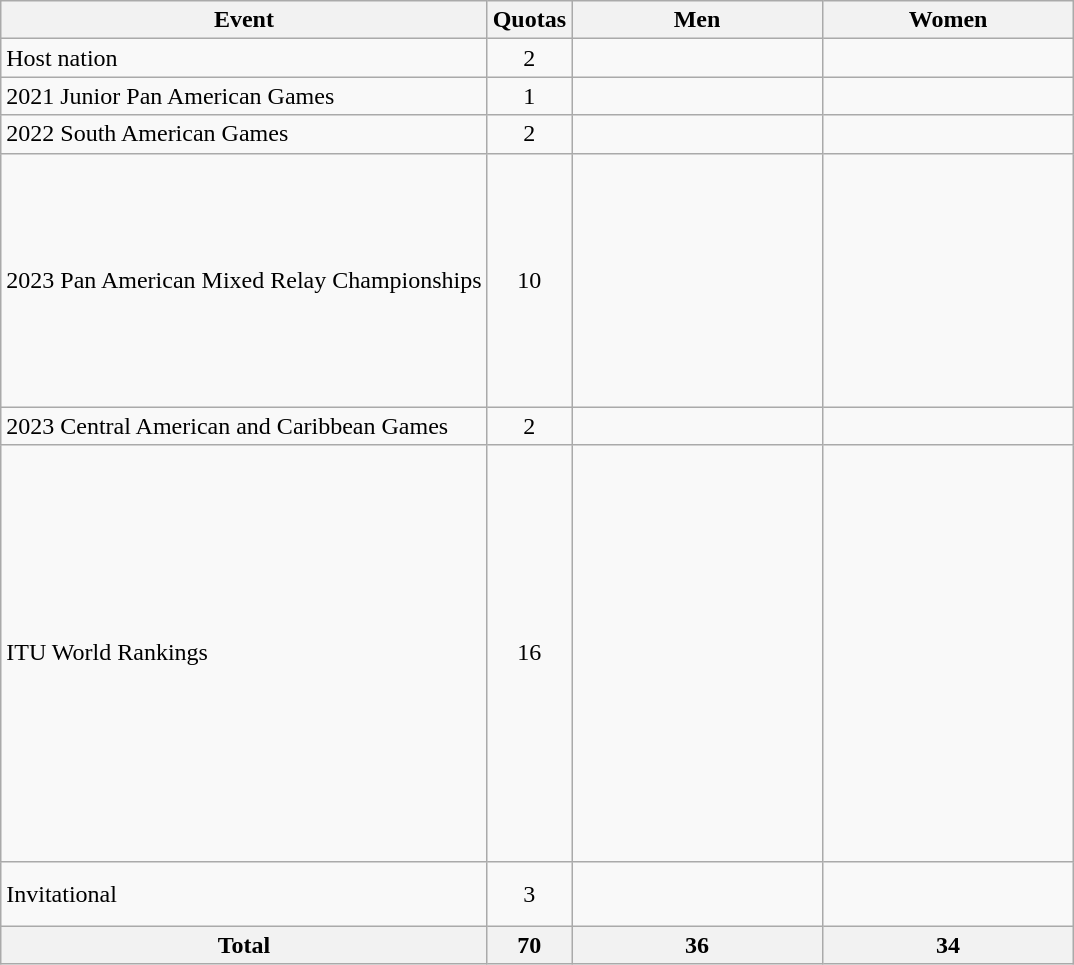<table class="wikitable">
<tr>
<th>Event</th>
<th>Quotas</th>
<th width=160>Men</th>
<th width=160>Women</th>
</tr>
<tr>
<td>Host nation</td>
<td align=center>2</td>
<td><br></td>
<td><br></td>
</tr>
<tr>
<td>2021 Junior Pan American Games</td>
<td align=center>1</td>
<td></td>
<td></td>
</tr>
<tr>
<td>2022 South American Games</td>
<td align=center>2</td>
<td><br></td>
<td><br></td>
</tr>
<tr>
<td>2023 Pan American Mixed Relay Championships</td>
<td align=center>10</td>
<td><br><br><br><br><br><br><br><br><br></td>
<td><br><br><br><br><br><br><br><br><br></td>
</tr>
<tr>
<td>2023 Central American and Caribbean Games</td>
<td align=center>2</td>
<td><br></td>
<td><br></td>
</tr>
<tr>
<td>ITU World Rankings</td>
<td align=center>16</td>
<td><br><br><br><br><br><br><br><br><br><br><br><br><br><br><br></td>
<td><br><br><br><br><br><br><br><br><br><br><br><br><br><br><br></td>
</tr>
<tr>
<td>Invitational</td>
<td align=center>3</td>
<td><br><br></td>
<td></td>
</tr>
<tr>
<th>Total</th>
<th align="center">70</th>
<th align="center">36</th>
<th align="center">34</th>
</tr>
</table>
